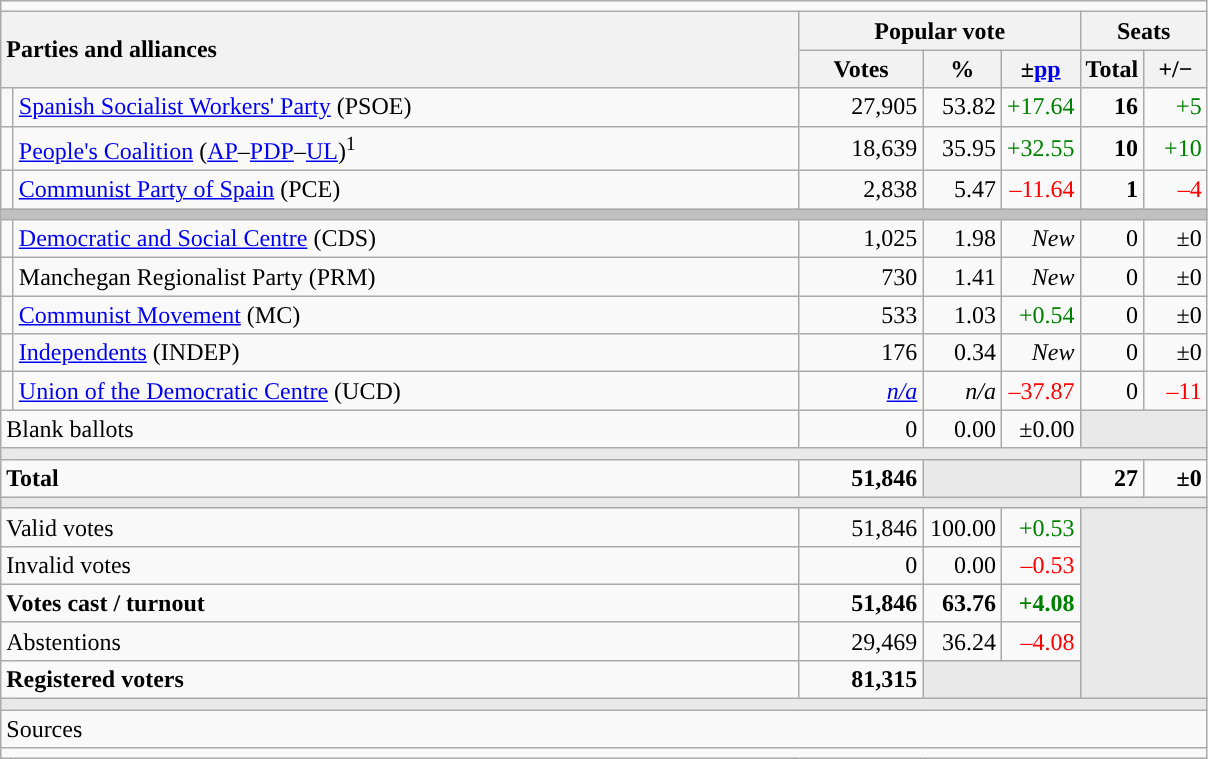<table class="wikitable" style="text-align:right;">
<tr>
<td colspan="7"></td>
</tr>
<tr>
<th style="text-align:left;" rowspan="2" colspan="2" width="525">Parties and alliances</th>
<th colspan="3">Popular vote</th>
<th colspan="2">Seats</th>
</tr>
<tr>
<th width="75">Votes</th>
<th width="45">%</th>
<th width="45">±<a href='#'>pp</a></th>
<th width="35">Total</th>
<th width="35">+/−</th>
</tr>
<tr>
<td width="1" style="color:inherit;background:"></td>
<td align="left"><a href='#'>Spanish Socialist Workers' Party</a> (PSOE)</td>
<td>27,905</td>
<td>53.82</td>
<td style="color:green;">+17.64</td>
<td><strong>16</strong></td>
<td style="color:green;">+5</td>
</tr>
<tr>
<td style="color:inherit;background:"></td>
<td align="left"><a href='#'>People's Coalition</a> (<a href='#'>AP</a>–<a href='#'>PDP</a>–<a href='#'>UL</a>)<sup>1</sup></td>
<td>18,639</td>
<td>35.95</td>
<td style="color:green;">+32.55</td>
<td><strong>10</strong></td>
<td style="color:green;">+10</td>
</tr>
<tr>
<td style="color:inherit;background:"></td>
<td align="left"><a href='#'>Communist Party of Spain</a> (PCE)</td>
<td>2,838</td>
<td>5.47</td>
<td style="color:red;">–11.64</td>
<td><strong>1</strong></td>
<td style="color:red;">–4</td>
</tr>
<tr>
<td colspan="7" bgcolor="#C0C0C0"></td>
</tr>
<tr>
<td style="color:inherit;background:"></td>
<td align="left"><a href='#'>Democratic and Social Centre</a> (CDS)</td>
<td>1,025</td>
<td>1.98</td>
<td><em>New</em></td>
<td>0</td>
<td>±0</td>
</tr>
<tr>
<td style="color:inherit;background:"></td>
<td align="left">Manchegan Regionalist Party (PRM)</td>
<td>730</td>
<td>1.41</td>
<td><em>New</em></td>
<td>0</td>
<td>±0</td>
</tr>
<tr>
<td style="color:inherit;background:"></td>
<td align="left"><a href='#'>Communist Movement</a> (MC)</td>
<td>533</td>
<td>1.03</td>
<td style="color:green;">+0.54</td>
<td>0</td>
<td>±0</td>
</tr>
<tr>
<td style="color:inherit;background:"></td>
<td align="left"><a href='#'>Independents</a> (INDEP)</td>
<td>176</td>
<td>0.34</td>
<td><em>New</em></td>
<td>0</td>
<td>±0</td>
</tr>
<tr>
<td style="color:inherit;background:"></td>
<td align="left"><a href='#'>Union of the Democratic Centre</a> (UCD)</td>
<td><em><a href='#'>n/a</a></em></td>
<td><em>n/a</em></td>
<td style="color:red;">–37.87</td>
<td>0</td>
<td style="color:red;">–11</td>
</tr>
<tr>
<td align="left" colspan="2">Blank ballots</td>
<td>0</td>
<td>0.00</td>
<td>±0.00</td>
<td bgcolor="#E9E9E9" colspan="2"></td>
</tr>
<tr>
<td colspan="7" bgcolor="#E9E9E9"></td>
</tr>
<tr style="font-weight:bold;">
<td align="left" colspan="2">Total</td>
<td>51,846</td>
<td bgcolor="#E9E9E9" colspan="2"></td>
<td>27</td>
<td>±0</td>
</tr>
<tr>
<td colspan="7" bgcolor="#E9E9E9"></td>
</tr>
<tr>
<td align="left" colspan="2">Valid votes</td>
<td>51,846</td>
<td>100.00</td>
<td style="color:green;">+0.53</td>
<td bgcolor="#E9E9E9" colspan="2" rowspan="5"></td>
</tr>
<tr>
<td align="left" colspan="2">Invalid votes</td>
<td>0</td>
<td>0.00</td>
<td style="color:red;">–0.53</td>
</tr>
<tr style="font-weight:bold;">
<td align="left" colspan="2">Votes cast / turnout</td>
<td>51,846</td>
<td>63.76</td>
<td style="color:green;">+4.08</td>
</tr>
<tr>
<td align="left" colspan="2">Abstentions</td>
<td>29,469</td>
<td>36.24</td>
<td style="color:red;">–4.08</td>
</tr>
<tr style="font-weight:bold;">
<td align="left" colspan="2">Registered voters</td>
<td>81,315</td>
<td bgcolor="#E9E9E9" colspan="2"></td>
</tr>
<tr>
<td colspan="7" bgcolor="#E9E9E9"></td>
</tr>
<tr>
<td align="left" colspan="7">Sources</td>
</tr>
<tr>
<td colspan="7" style="text-align:left; max-width:790px;"></td>
</tr>
</table>
